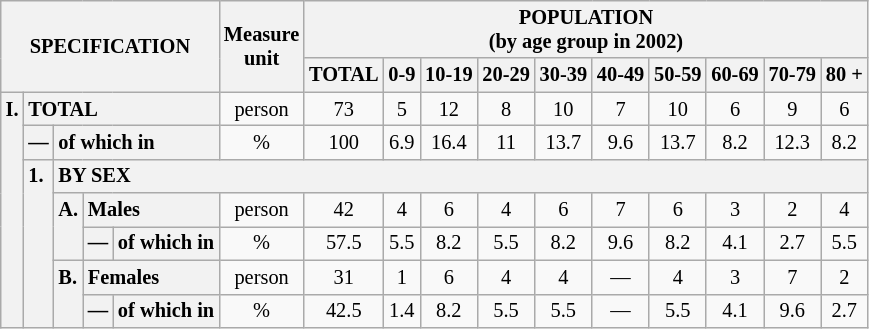<table class="wikitable" style="font-size:85%; text-align:center">
<tr>
<th rowspan="2" colspan="5">SPECIFICATION</th>
<th rowspan="2">Measure<br> unit</th>
<th colspan="10" rowspan="1">POPULATION<br> (by age group in 2002)</th>
</tr>
<tr>
<th>TOTAL</th>
<th>0-9</th>
<th>10-19</th>
<th>20-29</th>
<th>30-39</th>
<th>40-49</th>
<th>50-59</th>
<th>60-69</th>
<th>70-79</th>
<th>80 +</th>
</tr>
<tr>
<th style="text-align:left" valign="top" rowspan="7">I.</th>
<th style="text-align:left" colspan="4">TOTAL</th>
<td>person</td>
<td>73</td>
<td>5</td>
<td>12</td>
<td>8</td>
<td>10</td>
<td>7</td>
<td>10</td>
<td>6</td>
<td>9</td>
<td>6</td>
</tr>
<tr>
<th style="text-align:left" valign="top">—</th>
<th style="text-align:left" colspan="3">of which in</th>
<td>%</td>
<td>100</td>
<td>6.9</td>
<td>16.4</td>
<td>11</td>
<td>13.7</td>
<td>9.6</td>
<td>13.7</td>
<td>8.2</td>
<td>12.3</td>
<td>8.2</td>
</tr>
<tr>
<th style="text-align:left" valign="top" rowspan="5">1.</th>
<th style="text-align:left" colspan="14">BY SEX</th>
</tr>
<tr>
<th style="text-align:left" valign="top" rowspan="2">A.</th>
<th style="text-align:left" colspan="2">Males</th>
<td>person</td>
<td>42</td>
<td>4</td>
<td>6</td>
<td>4</td>
<td>6</td>
<td>7</td>
<td>6</td>
<td>3</td>
<td>2</td>
<td>4</td>
</tr>
<tr>
<th style="text-align:left" valign="top">—</th>
<th style="text-align:left" colspan="1">of which in</th>
<td>%</td>
<td>57.5</td>
<td>5.5</td>
<td>8.2</td>
<td>5.5</td>
<td>8.2</td>
<td>9.6</td>
<td>8.2</td>
<td>4.1</td>
<td>2.7</td>
<td>5.5</td>
</tr>
<tr>
<th style="text-align:left" valign="top" rowspan="2">B.</th>
<th style="text-align:left" colspan="2">Females</th>
<td>person</td>
<td>31</td>
<td>1</td>
<td>6</td>
<td>4</td>
<td>4</td>
<td>—</td>
<td>4</td>
<td>3</td>
<td>7</td>
<td>2</td>
</tr>
<tr>
<th style="text-align:left" valign="top">—</th>
<th style="text-align:left" colspan="1">of which in</th>
<td>%</td>
<td>42.5</td>
<td>1.4</td>
<td>8.2</td>
<td>5.5</td>
<td>5.5</td>
<td>—</td>
<td>5.5</td>
<td>4.1</td>
<td>9.6</td>
<td>2.7</td>
</tr>
</table>
